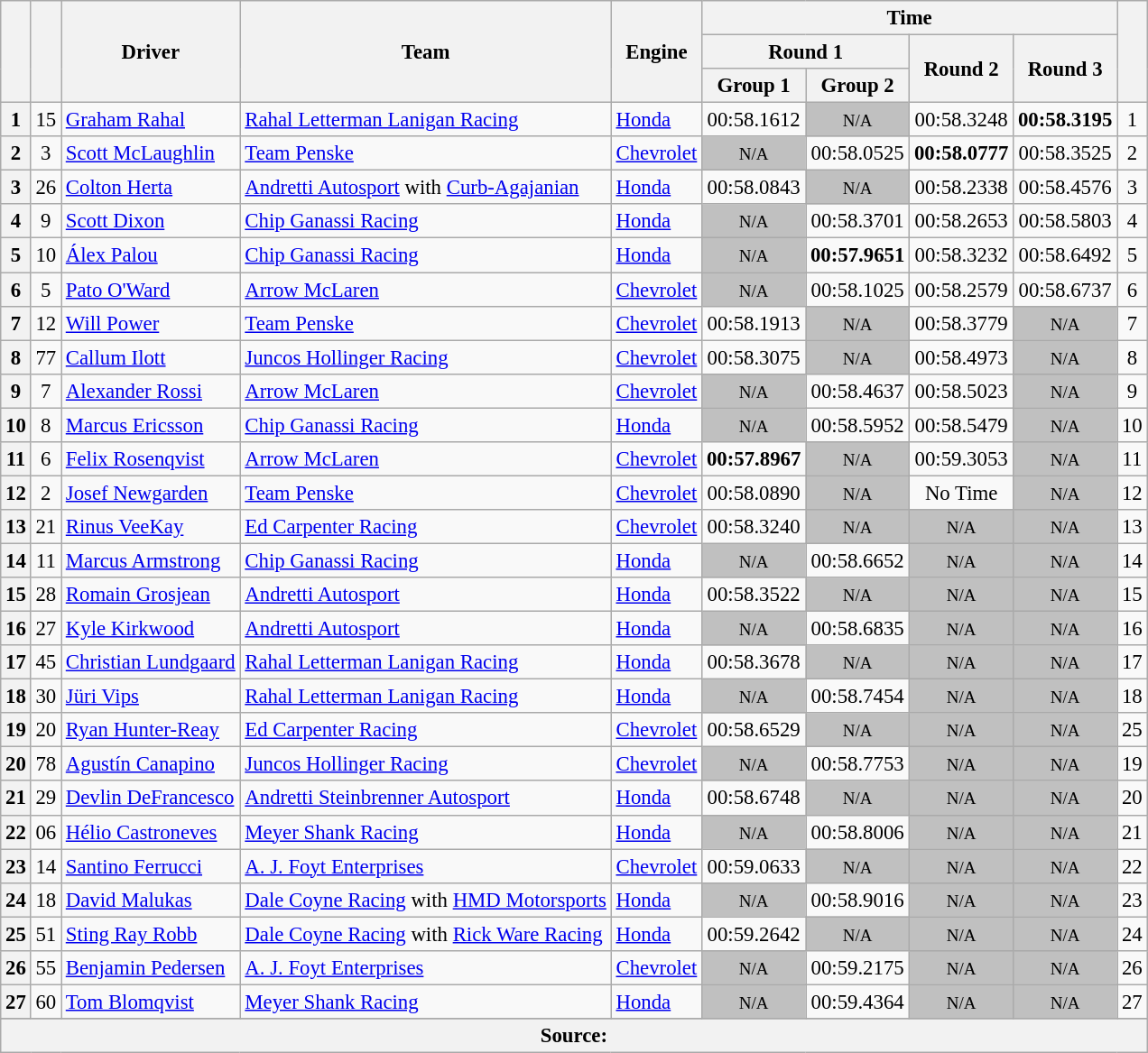<table class="wikitable sortable" style="font-size: 95%;">
<tr>
<th rowspan="3"></th>
<th rowspan="3"></th>
<th rowspan="3">Driver</th>
<th rowspan="3">Team</th>
<th rowspan="3">Engine</th>
<th colspan="4">Time</th>
<th rowspan="3"></th>
</tr>
<tr>
<th scope="col" colspan="2">Round 1</th>
<th scope="col" rowspan="2">Round 2</th>
<th scope="col" rowspan="2">Round 3</th>
</tr>
<tr>
<th scope="col">Group 1</th>
<th scope="col">Group 2</th>
</tr>
<tr>
<th>1</th>
<td align="center">15</td>
<td> <a href='#'>Graham Rahal</a></td>
<td><a href='#'>Rahal Letterman Lanigan Racing</a></td>
<td><a href='#'>Honda</a></td>
<td align="center">00:58.1612</td>
<td style="background: silver" align="center" data-sort-value="2"><small>N/A</small></td>
<td align="center">00:58.3248</td>
<td align="center"><strong>00:58.3195</strong></td>
<td align="center">1</td>
</tr>
<tr>
<th>2</th>
<td align="center">3</td>
<td> <a href='#'>Scott McLaughlin</a> <strong></strong></td>
<td><a href='#'>Team Penske</a></td>
<td><a href='#'>Chevrolet</a></td>
<td style="background: silver" align="center" data-sort-value="3"><small>N/A</small></td>
<td align="center">00:58.0525</td>
<td align="center"><strong>00:58.0777</strong></td>
<td align="center">00:58.3525</td>
<td align="center">2</td>
</tr>
<tr>
<th>3</th>
<td align="center">26</td>
<td> <a href='#'>Colton Herta</a></td>
<td><a href='#'>Andretti Autosport</a> with <a href='#'>Curb-Agajanian</a></td>
<td><a href='#'>Honda</a></td>
<td align="center">00:58.0843</td>
<td style="background: silver" align="center" data-sort-value="4"><small>N/A</small></td>
<td align="center">00:58.2338</td>
<td align="center">00:58.4576</td>
<td align="center">3</td>
</tr>
<tr>
<th>4</th>
<td align="center">9</td>
<td> <a href='#'>Scott Dixon</a></td>
<td><a href='#'>Chip Ganassi Racing</a></td>
<td><a href='#'>Honda</a></td>
<td style="background: silver" align="center" data-sort-value="5"><small>N/A</small></td>
<td align="center">00:58.3701</td>
<td align="center">00:58.2653</td>
<td align="center">00:58.5803</td>
<td align="center">4</td>
</tr>
<tr>
<th>5</th>
<td align="center">10</td>
<td> <a href='#'>Álex Palou</a> <strong></strong></td>
<td><a href='#'>Chip Ganassi Racing</a></td>
<td><a href='#'>Honda</a></td>
<td style="background: silver" align="center" data-sort-value="6"><small>N/A</small></td>
<td align="center"><strong>00:57.9651</strong></td>
<td align="center">00:58.3232</td>
<td align="center">00:58.6492</td>
<td align="center">5</td>
</tr>
<tr>
<th>6</th>
<td align="center">5</td>
<td> <a href='#'>Pato O'Ward</a></td>
<td><a href='#'>Arrow McLaren</a></td>
<td><a href='#'>Chevrolet</a></td>
<td style="background: silver" align="center" data-sort-value="7"><small>N/A</small></td>
<td align="center">00:58.1025</td>
<td align="center">00:58.2579</td>
<td align="center">00:58.6737</td>
<td align="center">6</td>
</tr>
<tr>
<th>7</th>
<td align="center">12</td>
<td> <a href='#'>Will Power</a> <strong></strong></td>
<td><a href='#'>Team Penske</a></td>
<td><a href='#'>Chevrolet</a></td>
<td align="center">00:58.1913</td>
<td style="background: silver" align="center" data-sort-value="8"><small>N/A</small></td>
<td align="center">00:58.3779</td>
<td style="background: silver" align="center" data-sort-value="8"><small>N/A</small></td>
<td align="center">7</td>
</tr>
<tr>
<th>8</th>
<td align="center">77</td>
<td> <a href='#'>Callum Ilott</a></td>
<td><a href='#'>Juncos Hollinger Racing</a></td>
<td><a href='#'>Chevrolet</a></td>
<td align="center">00:58.3075</td>
<td style="background: silver" align="center" data-sort-value="9"><small>N/A</small></td>
<td align="center">00:58.4973</td>
<td style="background: silver" align="center" data-sort-value="9"><small>N/A</small></td>
<td align="center">8</td>
</tr>
<tr>
<th>9</th>
<td align="center">7</td>
<td> <a href='#'>Alexander Rossi</a></td>
<td><a href='#'>Arrow McLaren</a></td>
<td><a href='#'>Chevrolet</a></td>
<td style="background: silver" align="center" data-sort-value="10"><small>N/A</small></td>
<td align="center">00:58.4637</td>
<td align="center">00:58.5023</td>
<td style="background: silver" align="center" data-sort-value="10"><small>N/A</small></td>
<td align="center">9</td>
</tr>
<tr>
<th>10</th>
<td align="center">8</td>
<td> <a href='#'>Marcus Ericsson</a></td>
<td><a href='#'>Chip Ganassi Racing</a></td>
<td><a href='#'>Honda</a></td>
<td style="background: silver" align="center" data-sort-value="11"><small>N/A</small></td>
<td align="center">00:58.5952</td>
<td align="center">00:58.5479</td>
<td style="background: silver" align="center" data-sort-value="11"><small>N/A</small></td>
<td align="center">10</td>
</tr>
<tr>
<th>11</th>
<td align="center">6</td>
<td> <a href='#'>Felix Rosenqvist</a></td>
<td><a href='#'>Arrow McLaren</a></td>
<td><a href='#'>Chevrolet</a></td>
<td align="center"><strong>00:57.8967</strong></td>
<td style="background: silver" align="center" data-sort-value="12"><small>N/A</small></td>
<td align="center">00:59.3053</td>
<td style="background: silver" align="center" data-sort-value="12"><small>N/A</small></td>
<td align="center">11</td>
</tr>
<tr>
<th>12</th>
<td align="center">2</td>
<td> <a href='#'>Josef Newgarden</a></td>
<td><a href='#'>Team Penske</a></td>
<td><a href='#'>Chevrolet</a></td>
<td align="center">00:58.0890</td>
<td style="background: silver" align="center" data-sort-value="13"><small>N/A</small></td>
<td align="center" data-sort-value="13">No Time</td>
<td style="background: silver" align="center" data-sort-value="13"><small>N/A</small></td>
<td align="center">12</td>
</tr>
<tr>
<th>13</th>
<td align="center">21</td>
<td> <a href='#'>Rinus VeeKay</a></td>
<td><a href='#'>Ed Carpenter Racing</a></td>
<td><a href='#'>Chevrolet</a></td>
<td align="center">00:58.3240</td>
<td style="background: silver" align="center" data-sort-value="14"><small>N/A</small></td>
<td style="background: silver" align="center" data-sort-value="14"><small>N/A</small></td>
<td style="background: silver" align="center" data-sort-value="14"><small>N/A</small></td>
<td align="center">13</td>
</tr>
<tr>
<th>14</th>
<td align="center">11</td>
<td> <a href='#'>Marcus Armstrong</a> <strong></strong></td>
<td><a href='#'>Chip Ganassi Racing</a></td>
<td><a href='#'>Honda</a></td>
<td style="background: silver" align="center" data-sort-value="15"><small>N/A</small></td>
<td align="center">00:58.6652</td>
<td style="background: silver" align="center" data-sort-value="15"><small>N/A</small></td>
<td style="background: silver" align="center" data-sort-value="15"><small>N/A</small></td>
<td align="center">14</td>
</tr>
<tr>
<th>15</th>
<td align="center">28</td>
<td> <a href='#'>Romain Grosjean</a></td>
<td><a href='#'>Andretti Autosport</a></td>
<td><a href='#'>Honda</a></td>
<td align="center">00:58.3522</td>
<td style="background: silver" align="center" data-sort-value="16"><small>N/A</small></td>
<td style="background: silver" align="center" data-sort-value="16"><small>N/A</small></td>
<td style="background: silver" align="center" data-sort-value="16"><small>N/A</small></td>
<td align="center">15</td>
</tr>
<tr>
<th>16</th>
<td align="center">27</td>
<td> <a href='#'>Kyle Kirkwood</a></td>
<td><a href='#'>Andretti Autosport</a></td>
<td><a href='#'>Honda</a></td>
<td style="background: silver" align="center" data-sort-value="17"><small>N/A</small></td>
<td align="center">00:58.6835</td>
<td style="background: silver" align="center" data-sort-value="17"><small>N/A</small></td>
<td style="background: silver" align="center" data-sort-value="17"><small>N/A</small></td>
<td align="center">16</td>
</tr>
<tr>
<th>17</th>
<td align="center">45</td>
<td> <a href='#'>Christian Lundgaard</a></td>
<td><a href='#'>Rahal Letterman Lanigan Racing</a></td>
<td><a href='#'>Honda</a></td>
<td align="center">00:58.3678</td>
<td style="background: silver" align="center" data-sort-value="18"><small>N/A</small></td>
<td style="background: silver" align="center" data-sort-value="18"><small>N/A</small></td>
<td style="background: silver" align="center" data-sort-value="18"><small>N/A</small></td>
<td align="center">17</td>
</tr>
<tr>
<th>18</th>
<td align="center">30</td>
<td> <a href='#'>Jüri Vips</a> <strong></strong></td>
<td><a href='#'>Rahal Letterman Lanigan Racing</a></td>
<td><a href='#'>Honda</a></td>
<td style="background: silver" align="center" data-sort-value="19"><small>N/A</small></td>
<td align="center">00:58.7454</td>
<td style="background: silver" align="center" data-sort-value="19"><small>N/A</small></td>
<td style="background: silver" align="center" data-sort-value="19"><small>N/A</small></td>
<td align="center">18</td>
</tr>
<tr>
<th>19</th>
<td align="center">20</td>
<td> <a href='#'>Ryan Hunter-Reay</a></td>
<td><a href='#'>Ed Carpenter Racing</a></td>
<td><a href='#'>Chevrolet</a></td>
<td align="center">00:58.6529</td>
<td style="background: silver" align="center" data-sort-value="20"><small>N/A</small></td>
<td style="background: silver" align="center" data-sort-value="20"><small>N/A</small></td>
<td style="background: silver" align="center" data-sort-value="20"><small>N/A</small></td>
<td align="center">25</td>
</tr>
<tr>
<th>20</th>
<td align="center">78</td>
<td> <a href='#'>Agustín Canapino</a> <strong></strong></td>
<td><a href='#'>Juncos Hollinger Racing</a></td>
<td><a href='#'>Chevrolet</a></td>
<td style="background: silver" align="center" data-sort-value="21"><small>N/A</small></td>
<td align="center">00:58.7753</td>
<td style="background: silver" align="center" data-sort-value="21"><small>N/A</small></td>
<td style="background: silver" align="center" data-sort-value="21"><small>N/A</small></td>
<td align="center">19</td>
</tr>
<tr>
<th>21</th>
<td align="center">29</td>
<td> <a href='#'>Devlin DeFrancesco</a></td>
<td><a href='#'>Andretti Steinbrenner Autosport</a></td>
<td><a href='#'>Honda</a></td>
<td align="center">00:58.6748</td>
<td style="background: silver" align="center" data-sort-value="22"><small>N/A</small></td>
<td style="background: silver" align="center" data-sort-value="22"><small>N/A</small></td>
<td style="background: silver" align="center" data-sort-value="22"><small>N/A</small></td>
<td align="center">20</td>
</tr>
<tr>
<th>22</th>
<td align="center">06</td>
<td> <a href='#'>Hélio Castroneves</a></td>
<td><a href='#'>Meyer Shank Racing</a></td>
<td><a href='#'>Honda</a></td>
<td style="background: silver" align="center" data-sort-value="23"><small>N/A</small></td>
<td align="center">00:58.8006</td>
<td style="background: silver" align="center" data-sort-value="23"><small>N/A</small></td>
<td style="background: silver" align="center" data-sort-value="23"><small>N/A</small></td>
<td align="center">21</td>
</tr>
<tr>
<th>23</th>
<td align="center">14</td>
<td> <a href='#'>Santino Ferrucci</a></td>
<td><a href='#'>A. J. Foyt Enterprises</a></td>
<td><a href='#'>Chevrolet</a></td>
<td align="center">00:59.0633</td>
<td style="background: silver" align="center" data-sort-value="24"><small>N/A</small></td>
<td style="background: silver" align="center" data-sort-value="24"><small>N/A</small></td>
<td style="background: silver" align="center" data-sort-value="24"><small>N/A</small></td>
<td align="center">22</td>
</tr>
<tr>
<th>24</th>
<td align="center">18</td>
<td> <a href='#'>David Malukas</a></td>
<td><a href='#'>Dale Coyne Racing</a> with <a href='#'>HMD Motorsports</a></td>
<td><a href='#'>Honda</a></td>
<td style="background: silver" align="center" data-sort-value="25"><small>N/A</small></td>
<td align="center">00:58.9016</td>
<td style="background: silver" align="center" data-sort-value="25"><small>N/A</small></td>
<td style="background: silver" align="center" data-sort-value="25"><small>N/A</small></td>
<td align="center">23</td>
</tr>
<tr>
<th>25</th>
<td align="center">51</td>
<td> <a href='#'>Sting Ray Robb</a> <strong></strong></td>
<td><a href='#'>Dale Coyne Racing</a> with <a href='#'>Rick Ware Racing</a></td>
<td><a href='#'>Honda</a></td>
<td align="center">00:59.2642</td>
<td style="background: silver" align="center" data-sort-value="26"><small>N/A</small></td>
<td style="background: silver" align="center" data-sort-value="26"><small>N/A</small></td>
<td style="background: silver" align="center" data-sort-value="26"><small>N/A</small></td>
<td align="center">24</td>
</tr>
<tr>
<th>26</th>
<td align="center">55</td>
<td> <a href='#'>Benjamin Pedersen</a> <strong></strong></td>
<td><a href='#'>A. J. Foyt Enterprises</a></td>
<td><a href='#'>Chevrolet</a></td>
<td style="background: silver" align="center" data-sort-value="27"><small>N/A</small></td>
<td align="center">00:59.2175</td>
<td style="background: silver" align="center" data-sort-value="27"><small>N/A</small></td>
<td style="background: silver" align="center" data-sort-value="27"><small>N/A</small></td>
<td align="center">26</td>
</tr>
<tr>
<th>27</th>
<td align="center">60</td>
<td> <a href='#'>Tom Blomqvist</a> <strong></strong></td>
<td><a href='#'>Meyer Shank Racing</a></td>
<td><a href='#'>Honda</a></td>
<td style="background: silver" align="center" data-sort-value="28"><small>N/A</small></td>
<td align="center">00:59.4364</td>
<td style="background: silver" align="center" data-sort-value="28"><small>N/A</small></td>
<td style="background: silver" align="center" data-sort-value="28"><small>N/A</small></td>
<td align="center">27</td>
</tr>
<tr>
</tr>
<tr class="sortbottom">
<th colspan="10">Source:</th>
</tr>
</table>
